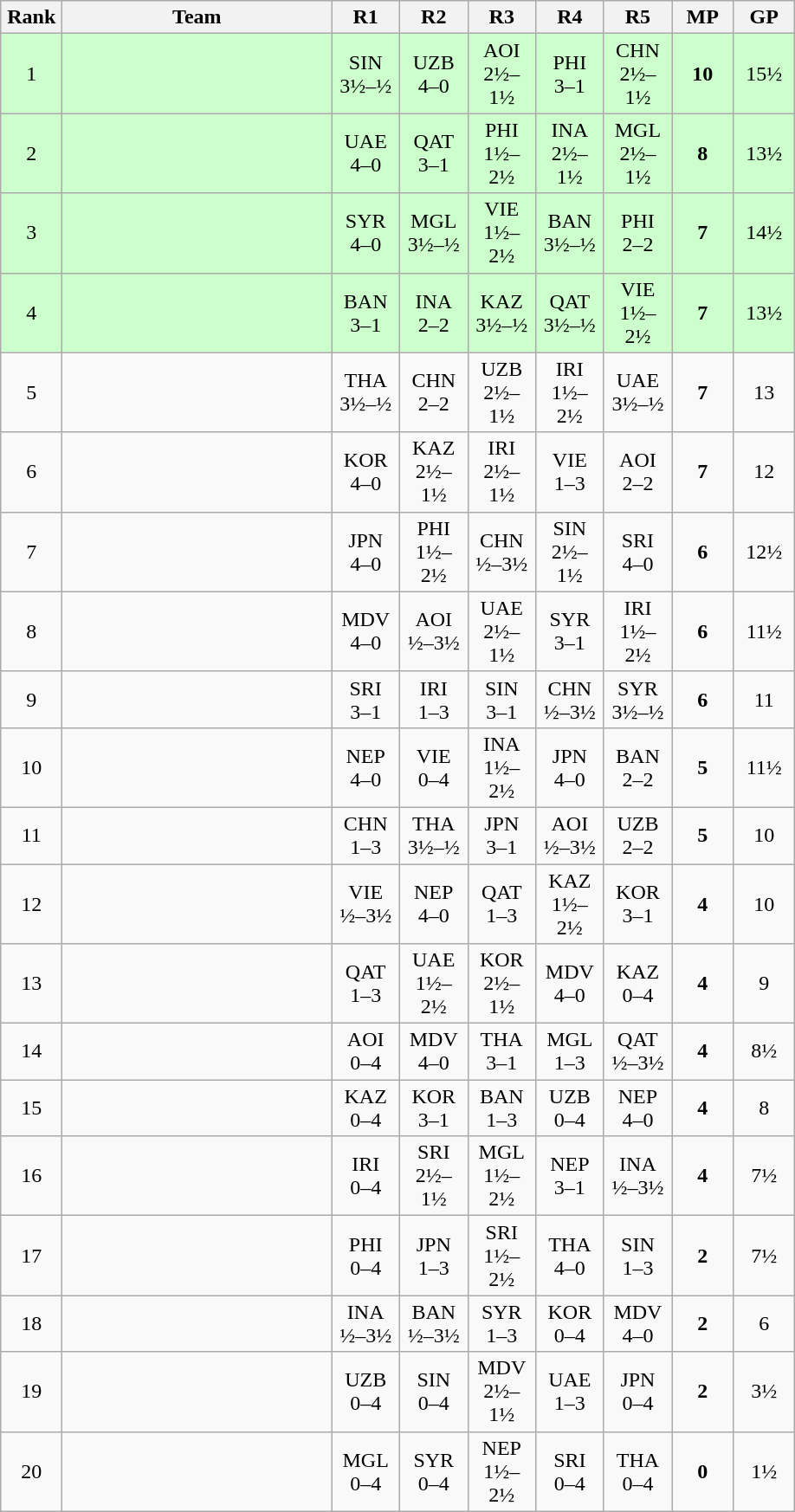<table class=wikitable style="text-align:center">
<tr>
<th width=40>Rank</th>
<th width=200>Team</th>
<th width=45>R1</th>
<th width=45>R2</th>
<th width=45>R3</th>
<th width=45>R4</th>
<th width=45>R5</th>
<th width=40>MP</th>
<th width=40>GP</th>
</tr>
<tr style="background:#ccffcc;">
<td>1</td>
<td align=left></td>
<td>SIN<br>3½–½</td>
<td>UZB<br>4–0</td>
<td>AOI<br>2½–1½</td>
<td>PHI<br>3–1</td>
<td>CHN<br>2½–1½</td>
<td><strong>10</strong></td>
<td>15½</td>
</tr>
<tr style="background:#ccffcc;">
<td>2</td>
<td align=left></td>
<td>UAE<br>4–0</td>
<td>QAT<br>3–1</td>
<td>PHI<br>1½–2½</td>
<td>INA<br>2½–1½</td>
<td>MGL<br>2½–1½</td>
<td><strong>8</strong></td>
<td>13½</td>
</tr>
<tr style="background:#ccffcc;">
<td>3</td>
<td align=left></td>
<td>SYR<br>4–0</td>
<td>MGL<br>3½–½</td>
<td>VIE<br>1½–2½</td>
<td>BAN<br>3½–½</td>
<td>PHI<br>2–2</td>
<td><strong>7</strong></td>
<td>14½</td>
</tr>
<tr style="background:#ccffcc;">
<td>4</td>
<td align=left></td>
<td>BAN<br>3–1</td>
<td>INA<br>2–2</td>
<td>KAZ<br>3½–½</td>
<td>QAT<br>3½–½</td>
<td>VIE<br>1½–2½</td>
<td><strong>7</strong></td>
<td>13½</td>
</tr>
<tr>
<td>5</td>
<td align=left></td>
<td>THA<br>3½–½</td>
<td>CHN<br>2–2</td>
<td>UZB<br>2½–1½</td>
<td>IRI<br>1½–2½</td>
<td>UAE<br>3½–½</td>
<td><strong>7</strong></td>
<td>13</td>
</tr>
<tr>
<td>6</td>
<td align=left></td>
<td>KOR<br>4–0</td>
<td>KAZ<br>2½–1½</td>
<td>IRI<br>2½–1½</td>
<td>VIE<br>1–3</td>
<td>AOI<br>2–2</td>
<td><strong>7</strong></td>
<td>12</td>
</tr>
<tr>
<td>7</td>
<td align=left></td>
<td>JPN<br>4–0</td>
<td>PHI<br>1½–2½</td>
<td>CHN<br>½–3½</td>
<td>SIN<br>2½–1½</td>
<td>SRI<br>4–0</td>
<td><strong>6</strong></td>
<td>12½</td>
</tr>
<tr>
<td>8</td>
<td align=left></td>
<td>MDV<br>4–0</td>
<td>AOI<br>½–3½</td>
<td>UAE<br>2½–1½</td>
<td>SYR<br>3–1</td>
<td>IRI<br>1½–2½</td>
<td><strong>6</strong></td>
<td>11½</td>
</tr>
<tr>
<td>9</td>
<td align=left></td>
<td>SRI<br>3–1</td>
<td>IRI<br>1–3</td>
<td>SIN<br>3–1</td>
<td>CHN<br>½–3½</td>
<td>SYR<br>3½–½</td>
<td><strong>6</strong></td>
<td>11</td>
</tr>
<tr>
<td>10</td>
<td align=left></td>
<td>NEP<br>4–0</td>
<td>VIE<br>0–4</td>
<td>INA<br>1½–2½</td>
<td>JPN<br>4–0</td>
<td>BAN<br>2–2</td>
<td><strong>5</strong></td>
<td>11½</td>
</tr>
<tr>
<td>11</td>
<td align=left></td>
<td>CHN<br>1–3</td>
<td>THA<br>3½–½</td>
<td>JPN<br>3–1</td>
<td>AOI<br>½–3½</td>
<td>UZB<br>2–2</td>
<td><strong>5</strong></td>
<td>10</td>
</tr>
<tr>
<td>12</td>
<td align=left></td>
<td>VIE<br>½–3½</td>
<td>NEP<br>4–0</td>
<td>QAT<br>1–3</td>
<td>KAZ<br>1½–2½</td>
<td>KOR<br>3–1</td>
<td><strong>4</strong></td>
<td>10</td>
</tr>
<tr>
<td>13</td>
<td align=left></td>
<td>QAT<br>1–3</td>
<td>UAE<br>1½–2½</td>
<td>KOR<br>2½–1½</td>
<td>MDV<br>4–0</td>
<td>KAZ<br>0–4</td>
<td><strong>4</strong></td>
<td>9</td>
</tr>
<tr>
<td>14</td>
<td align=left></td>
<td>AOI<br>0–4</td>
<td>MDV<br>4–0</td>
<td>THA<br>3–1</td>
<td>MGL<br>1–3</td>
<td>QAT<br>½–3½</td>
<td><strong>4</strong></td>
<td>8½</td>
</tr>
<tr>
<td>15</td>
<td align=left></td>
<td>KAZ<br>0–4</td>
<td>KOR<br>3–1</td>
<td>BAN<br>1–3</td>
<td>UZB<br>0–4</td>
<td>NEP<br>4–0</td>
<td><strong>4</strong></td>
<td>8</td>
</tr>
<tr>
<td>16</td>
<td align=left></td>
<td>IRI<br>0–4</td>
<td>SRI<br>2½–1½</td>
<td>MGL<br>1½–2½</td>
<td>NEP<br>3–1</td>
<td>INA<br>½–3½</td>
<td><strong>4</strong></td>
<td>7½</td>
</tr>
<tr>
<td>17</td>
<td align=left></td>
<td>PHI<br>0–4</td>
<td>JPN<br>1–3</td>
<td>SRI<br>1½–2½</td>
<td>THA<br>4–0</td>
<td>SIN<br>1–3</td>
<td><strong>2</strong></td>
<td>7½</td>
</tr>
<tr>
<td>18</td>
<td align=left></td>
<td>INA<br>½–3½</td>
<td>BAN<br>½–3½</td>
<td>SYR<br>1–3</td>
<td>KOR<br>0–4</td>
<td>MDV<br>4–0</td>
<td><strong>2</strong></td>
<td>6</td>
</tr>
<tr>
<td>19</td>
<td align=left></td>
<td>UZB<br>0–4</td>
<td>SIN<br>0–4</td>
<td>MDV<br>2½–1½</td>
<td>UAE<br>1–3</td>
<td>JPN<br>0–4</td>
<td><strong>2</strong></td>
<td>3½</td>
</tr>
<tr>
<td>20</td>
<td align=left></td>
<td>MGL<br>0–4</td>
<td>SYR<br>0–4</td>
<td>NEP<br>1½–2½</td>
<td>SRI<br>0–4</td>
<td>THA<br>0–4</td>
<td><strong>0</strong></td>
<td>1½</td>
</tr>
</table>
